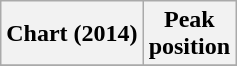<table class="wikitable sortable plainrowheaders" style="text-align:center;">
<tr>
<th scope="col">Chart (2014)</th>
<th scope="col">Peak<br>position</th>
</tr>
<tr>
</tr>
</table>
